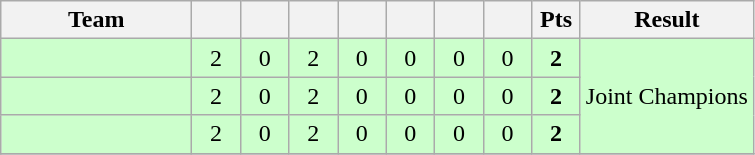<table class="wikitable" style="text-align:center;">
<tr>
<th width=120>Team</th>
<th width=25></th>
<th width=25></th>
<th width=25></th>
<th width=25></th>
<th width=25></th>
<th width=25></th>
<th width=25></th>
<th width=25>Pts</th>
<th>Result</th>
</tr>
<tr bgcolor="#ccffcc">
<td style="text-align:left;"></td>
<td>2</td>
<td>0</td>
<td>2</td>
<td>0</td>
<td>0</td>
<td>0</td>
<td>0</td>
<td><strong>2</strong></td>
<td rowspan="3">Joint Champions</td>
</tr>
<tr bgcolor="#ccffcc">
<td style="text-align:left;"></td>
<td>2</td>
<td>0</td>
<td>2</td>
<td>0</td>
<td>0</td>
<td>0</td>
<td>0</td>
<td><strong>2</strong></td>
</tr>
<tr bgcolor="#ccffcc">
<td style="text-align:left;"></td>
<td>2</td>
<td>0</td>
<td>2</td>
<td>0</td>
<td>0</td>
<td>0</td>
<td>0</td>
<td><strong>2</strong></td>
</tr>
<tr>
</tr>
</table>
